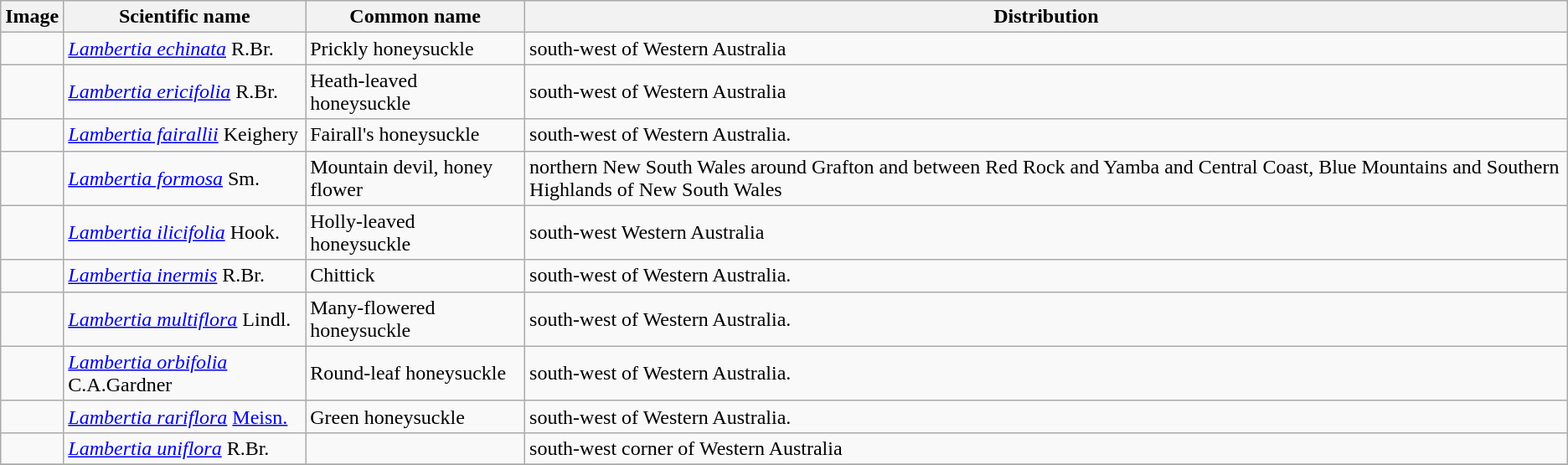<table class="wikitable">
<tr>
<th>Image</th>
<th>Scientific name</th>
<th>Common name</th>
<th>Distribution</th>
</tr>
<tr>
<td></td>
<td><em><a href='#'>Lambertia echinata</a></em> R.Br.</td>
<td>Prickly honeysuckle</td>
<td>south-west of Western Australia</td>
</tr>
<tr>
<td></td>
<td><em><a href='#'>Lambertia ericifolia</a></em> R.Br.</td>
<td>Heath-leaved honeysuckle</td>
<td>south-west of Western Australia</td>
</tr>
<tr>
<td></td>
<td><em><a href='#'>Lambertia fairallii</a></em> Keighery</td>
<td>Fairall's honeysuckle</td>
<td>south-west of Western Australia.</td>
</tr>
<tr>
<td></td>
<td><em><a href='#'>Lambertia formosa</a></em> Sm.</td>
<td>Mountain devil, honey flower</td>
<td>northern New South Wales around Grafton and between Red Rock and Yamba and Central Coast, Blue Mountains and Southern Highlands of New South Wales</td>
</tr>
<tr>
<td></td>
<td><em><a href='#'>Lambertia ilicifolia</a></em> Hook.</td>
<td>Holly-leaved honeysuckle</td>
<td>south-west Western Australia</td>
</tr>
<tr>
<td></td>
<td><em><a href='#'>Lambertia inermis</a></em> R.Br.</td>
<td>Chittick</td>
<td>south-west of Western Australia.</td>
</tr>
<tr>
<td></td>
<td><em><a href='#'>Lambertia multiflora</a></em> Lindl.</td>
<td>Many-flowered honeysuckle</td>
<td>south-west of Western Australia.</td>
</tr>
<tr>
<td></td>
<td><em><a href='#'>Lambertia orbifolia</a></em> C.A.Gardner</td>
<td>Round-leaf honeysuckle</td>
<td>south-west of Western Australia.</td>
</tr>
<tr>
<td></td>
<td><em><a href='#'>Lambertia rariflora</a></em> <a href='#'>Meisn.</a></td>
<td>Green honeysuckle</td>
<td>south-west of Western Australia.</td>
</tr>
<tr>
<td></td>
<td><em><a href='#'>Lambertia uniflora</a></em> R.Br.</td>
<td></td>
<td>south-west corner of Western Australia</td>
</tr>
<tr>
</tr>
</table>
